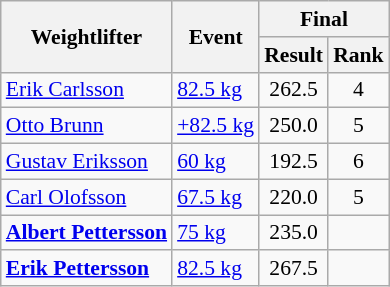<table class=wikitable style="font-size:90%">
<tr>
<th rowspan=2>Weightlifter</th>
<th rowspan=2>Event</th>
<th colspan=2>Final</th>
</tr>
<tr>
<th>Result</th>
<th>Rank</th>
</tr>
<tr>
<td><a href='#'>Erik Carlsson</a></td>
<td><a href='#'>82.5 kg</a></td>
<td align=center>262.5</td>
<td align=center>4</td>
</tr>
<tr>
<td><a href='#'>Otto Brunn</a></td>
<td><a href='#'>+82.5 kg</a></td>
<td align=center>250.0</td>
<td align=center>5</td>
</tr>
<tr>
<td><a href='#'>Gustav Eriksson</a></td>
<td><a href='#'>60 kg</a></td>
<td align=center>192.5</td>
<td align=center>6</td>
</tr>
<tr>
<td><a href='#'>Carl Olofsson</a></td>
<td><a href='#'>67.5 kg</a></td>
<td align=center>220.0</td>
<td align=center>5</td>
</tr>
<tr>
<td><strong><a href='#'>Albert Pettersson</a></strong></td>
<td><a href='#'>75 kg</a></td>
<td align=center>235.0</td>
<td align=center></td>
</tr>
<tr>
<td><strong><a href='#'>Erik Pettersson</a></strong></td>
<td><a href='#'>82.5 kg</a></td>
<td align=center>267.5</td>
<td align=center></td>
</tr>
</table>
